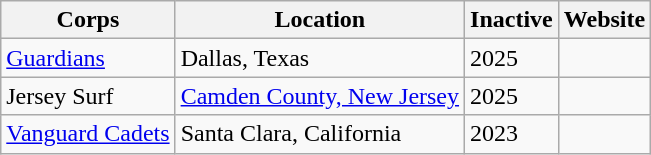<table class="wikitable">
<tr>
<th>Corps</th>
<th>Location</th>
<th>Inactive</th>
<th>Website</th>
</tr>
<tr>
<td><a href='#'>Guardians</a></td>
<td>Dallas, Texas</td>
<td>2025</td>
<td></td>
</tr>
<tr>
<td>Jersey Surf</td>
<td><a href='#'>Camden County, New Jersey</a></td>
<td>2025</td>
<td></td>
</tr>
<tr>
<td><a href='#'>Vanguard Cadets</a></td>
<td>Santa Clara, California</td>
<td>2023</td>
<td></td>
</tr>
</table>
